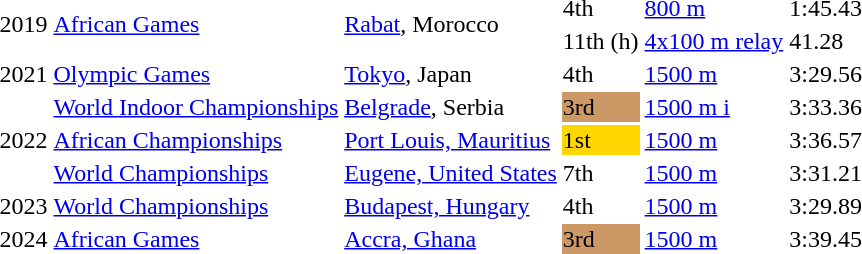<table>
<tr>
<td rowspan=2>2019</td>
<td rowspan=2><a href='#'>African Games</a></td>
<td rowspan=2><a href='#'>Rabat</a>, Morocco</td>
<td>4th</td>
<td><a href='#'>800 m</a></td>
<td>1:45.43</td>
</tr>
<tr>
<td>11th (h)</td>
<td><a href='#'>4x100 m relay</a></td>
<td>41.28</td>
</tr>
<tr>
<td>2021</td>
<td><a href='#'>Olympic Games</a></td>
<td><a href='#'>Tokyo</a>, Japan</td>
<td>4th</td>
<td><a href='#'>1500 m</a></td>
<td>3:29.56</td>
</tr>
<tr>
<td rowspan=3>2022</td>
<td><a href='#'>World Indoor Championships</a></td>
<td><a href='#'>Belgrade</a>, Serbia</td>
<td bgcolor=cc9966>3rd</td>
<td><a href='#'>1500 m i</a></td>
<td>3:33.36 </td>
</tr>
<tr>
<td><a href='#'>African Championships</a></td>
<td><a href='#'>Port Louis, Mauritius</a></td>
<td bgcolor=gold>1st</td>
<td><a href='#'>1500 m</a></td>
<td>3:36.57</td>
</tr>
<tr>
<td><a href='#'>World Championships</a></td>
<td><a href='#'>Eugene, United States</a></td>
<td>7th</td>
<td><a href='#'>1500 m</a></td>
<td>3:31.21</td>
</tr>
<tr>
<td>2023</td>
<td><a href='#'>World Championships</a></td>
<td><a href='#'>Budapest, Hungary</a></td>
<td>4th</td>
<td><a href='#'>1500 m</a></td>
<td>3:29.89</td>
</tr>
<tr>
<td>2024</td>
<td><a href='#'>African Games</a></td>
<td><a href='#'>Accra, Ghana</a></td>
<td bgcolor=cc9966>3rd</td>
<td><a href='#'>1500 m</a></td>
<td>3:39.45</td>
</tr>
</table>
